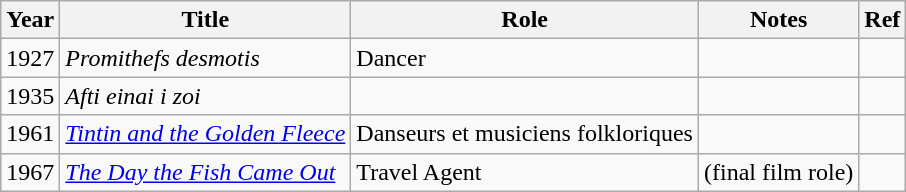<table class="wikitable">
<tr>
<th>Year</th>
<th>Title</th>
<th>Role</th>
<th>Notes</th>
<th>Ref</th>
</tr>
<tr>
<td>1927</td>
<td><em>Promithefs desmotis</em></td>
<td>Dancer</td>
<td></td>
<td></td>
</tr>
<tr>
<td>1935</td>
<td><em>Afti einai i zoi</em></td>
<td></td>
<td></td>
<td></td>
</tr>
<tr>
<td>1961</td>
<td><em><a href='#'>Tintin and the Golden Fleece</a></em></td>
<td>Danseurs et musiciens folkloriques</td>
<td></td>
<td></td>
</tr>
<tr>
<td>1967</td>
<td><em><a href='#'>The Day the Fish Came Out</a></em></td>
<td>Travel Agent</td>
<td>(final film role)</td>
<td></td>
</tr>
</table>
